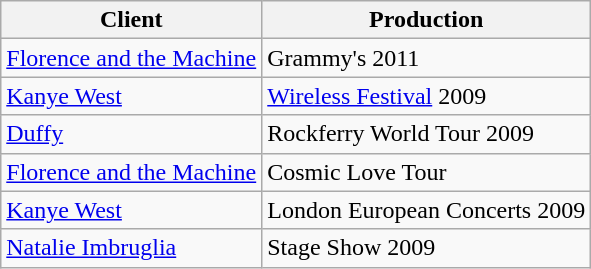<table class="wikitable">
<tr>
<th>Client</th>
<th>Production</th>
</tr>
<tr>
<td><a href='#'>Florence and the Machine</a></td>
<td>Grammy's 2011</td>
</tr>
<tr>
<td><a href='#'>Kanye West</a></td>
<td><a href='#'>Wireless Festival</a> 2009</td>
</tr>
<tr>
<td><a href='#'>Duffy</a></td>
<td>Rockferry World Tour 2009</td>
</tr>
<tr>
<td><a href='#'>Florence and the Machine</a></td>
<td>Cosmic Love Tour</td>
</tr>
<tr>
<td><a href='#'>Kanye West</a></td>
<td>London European Concerts 2009</td>
</tr>
<tr>
<td><a href='#'>Natalie Imbruglia</a></td>
<td>Stage Show 2009</td>
</tr>
</table>
